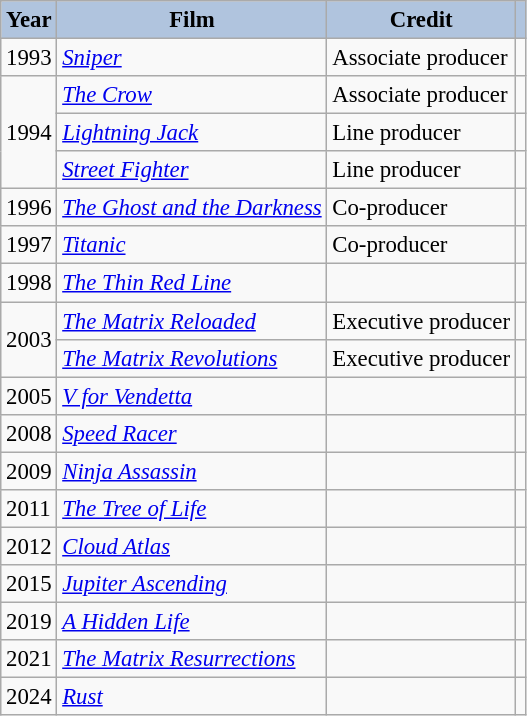<table class="wikitable" style="font-size: 95%;" cellpadding="4" border="2" background: #f9f9f9;>
<tr align="center">
<th style="background:#B0C4DE;">Year</th>
<th style="background:#B0C4DE;">Film</th>
<th style="background:#B0C4DE;">Credit</th>
<th style="background:#B0C4DE;"></th>
</tr>
<tr>
<td>1993</td>
<td><em><a href='#'>Sniper</a></em></td>
<td>Associate producer</td>
<td></td>
</tr>
<tr>
<td rowspan=3>1994</td>
<td><em><a href='#'>The Crow</a></em></td>
<td>Associate producer</td>
<td></td>
</tr>
<tr>
<td><em><a href='#'>Lightning Jack</a></em></td>
<td>Line producer</td>
<td></td>
</tr>
<tr>
<td><em><a href='#'>Street Fighter</a></em></td>
<td>Line producer</td>
<td></td>
</tr>
<tr>
<td>1996</td>
<td><em><a href='#'>The Ghost and the Darkness</a></em></td>
<td>Co-producer</td>
<td></td>
</tr>
<tr>
<td>1997</td>
<td><em><a href='#'>Titanic</a></em></td>
<td>Co-producer</td>
<td></td>
</tr>
<tr>
<td>1998</td>
<td><em><a href='#'>The Thin Red Line</a></em></td>
<td></td>
<td></td>
</tr>
<tr>
<td rowspan=2>2003</td>
<td><em><a href='#'>The Matrix Reloaded</a></em></td>
<td>Executive producer</td>
<td></td>
</tr>
<tr>
<td><em><a href='#'>The Matrix Revolutions</a></em></td>
<td>Executive producer</td>
<td></td>
</tr>
<tr>
<td>2005</td>
<td><em><a href='#'>V for Vendetta</a></em></td>
<td></td>
<td></td>
</tr>
<tr>
<td>2008</td>
<td><em><a href='#'>Speed Racer</a></em></td>
<td></td>
<td></td>
</tr>
<tr>
<td>2009</td>
<td><em><a href='#'>Ninja Assassin</a></em></td>
<td></td>
<td></td>
</tr>
<tr>
<td>2011</td>
<td><em><a href='#'>The Tree of Life</a></em></td>
<td></td>
<td></td>
</tr>
<tr>
<td>2012</td>
<td><em><a href='#'>Cloud Atlas</a></em></td>
<td></td>
<td></td>
</tr>
<tr>
<td>2015</td>
<td><em><a href='#'>Jupiter Ascending</a></em></td>
<td></td>
<td></td>
</tr>
<tr>
<td>2019</td>
<td><em><a href='#'>A Hidden Life</a></em></td>
<td></td>
<td></td>
</tr>
<tr>
<td>2021</td>
<td><em><a href='#'>The Matrix Resurrections</a></em></td>
<td></td>
<td></td>
</tr>
<tr>
<td>2024</td>
<td><em><a href='#'>Rust</a></em></td>
<td></td>
<td></td>
</tr>
</table>
